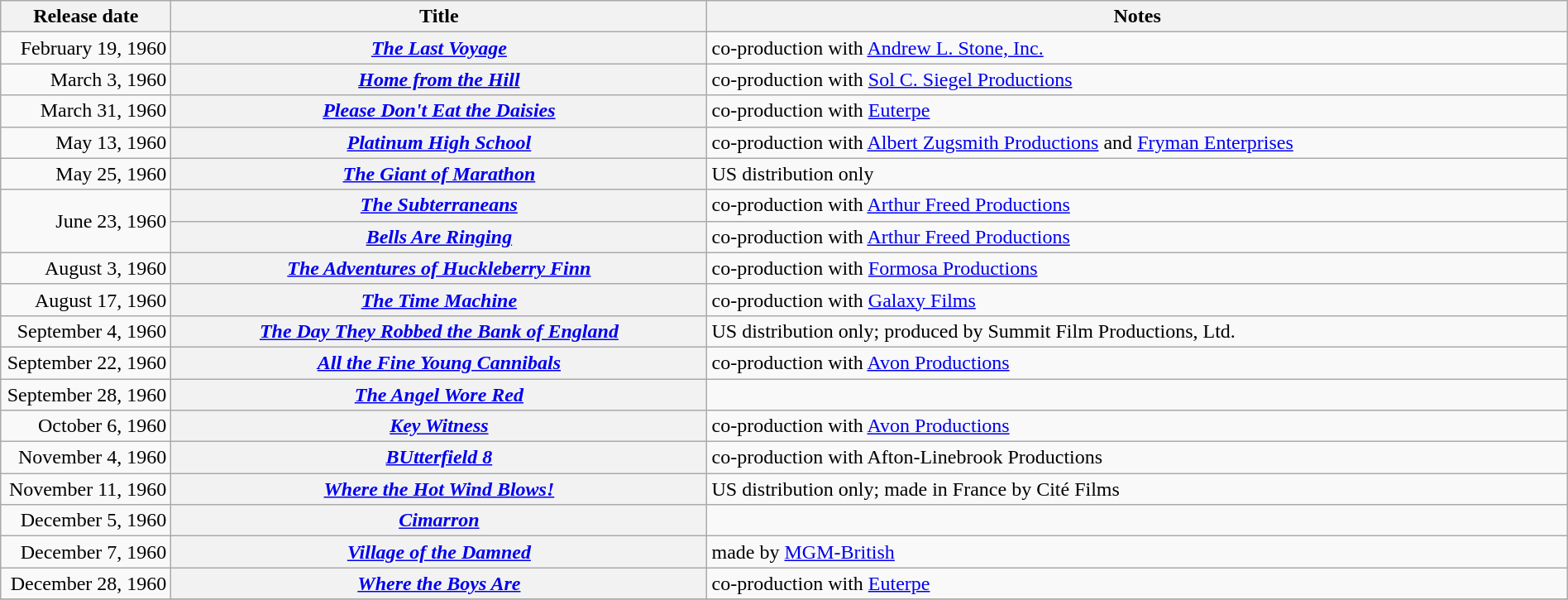<table class="wikitable sortable" style="width:100%;">
<tr>
<th scope="col" style="width:130px;">Release date</th>
<th>Title</th>
<th>Notes</th>
</tr>
<tr>
<td style="text-align:right;">February 19, 1960</td>
<th scope="row"><em><a href='#'>The Last Voyage</a></em></th>
<td>co-production with <a href='#'>Andrew L. Stone, Inc.</a></td>
</tr>
<tr>
<td style="text-align:right;">March 3, 1960</td>
<th scope="row"><em><a href='#'>Home from the Hill</a></em></th>
<td>co-production with <a href='#'>Sol C. Siegel Productions</a></td>
</tr>
<tr>
<td style="text-align:right;">March 31, 1960</td>
<th scope="row"><em><a href='#'>Please Don't Eat the Daisies</a></em></th>
<td>co-production with <a href='#'>Euterpe</a></td>
</tr>
<tr>
<td style="text-align:right;">May 13, 1960</td>
<th scope="row"><em><a href='#'>Platinum High School</a></em></th>
<td>co-production with <a href='#'>Albert Zugsmith Productions</a> and <a href='#'>Fryman Enterprises</a></td>
</tr>
<tr>
<td style="text-align:right;">May 25, 1960</td>
<th scope="row"><em><a href='#'>The Giant of Marathon</a></em></th>
<td>US distribution only</td>
</tr>
<tr>
<td rowspan="2" style="text-align:right;">June 23, 1960</td>
<th scope="row"><em><a href='#'>The Subterraneans</a></em></th>
<td>co-production with <a href='#'>Arthur Freed Productions</a></td>
</tr>
<tr>
<th scope="row"><em><a href='#'>Bells Are Ringing</a></em></th>
<td>co-production with <a href='#'>Arthur Freed Productions</a></td>
</tr>
<tr>
<td style="text-align:right;">August 3, 1960</td>
<th scope="row"><em><a href='#'>The Adventures of Huckleberry Finn</a></em></th>
<td>co-production with <a href='#'>Formosa Productions</a></td>
</tr>
<tr>
<td style="text-align:right;">August 17, 1960</td>
<th scope="row"><em><a href='#'>The Time Machine</a></em></th>
<td>co-production with <a href='#'>Galaxy Films</a></td>
</tr>
<tr>
<td style="text-align:right;">September 4, 1960</td>
<th scope="row"><em><a href='#'>The Day They Robbed the Bank of England</a></em></th>
<td>US distribution only; produced by Summit Film Productions, Ltd.</td>
</tr>
<tr>
<td style="text-align:right;">September 22, 1960</td>
<th scope="row"><em><a href='#'>All the Fine Young Cannibals</a></em></th>
<td>co-production with <a href='#'>Avon Productions</a></td>
</tr>
<tr>
<td style="text-align:right;">September 28, 1960</td>
<th scope="row"><em><a href='#'>The Angel Wore Red</a></em></th>
<td></td>
</tr>
<tr>
<td style="text-align:right;">October 6, 1960</td>
<th scope="row"><em><a href='#'>Key Witness</a></em></th>
<td>co-production with <a href='#'>Avon Productions</a></td>
</tr>
<tr>
<td style="text-align:right;">November 4, 1960</td>
<th scope="row"><em><a href='#'>BUtterfield 8</a></em></th>
<td>co-production with Afton-Linebrook Productions</td>
</tr>
<tr>
<td style="text-align:right;">November 11, 1960</td>
<th scope="row"><em><a href='#'>Where the Hot Wind Blows!</a></em></th>
<td>US distribution only; made in France by Cité Films</td>
</tr>
<tr>
<td style="text-align:right;">December 5, 1960</td>
<th scope="row"><em><a href='#'>Cimarron</a></em></th>
<td></td>
</tr>
<tr>
<td style="text-align:right;">December 7, 1960</td>
<th scope="row"><em><a href='#'>Village of the Damned</a></em></th>
<td>made by <a href='#'>MGM-British</a></td>
</tr>
<tr>
<td style="text-align:right;">December 28, 1960</td>
<th scope="row"><em><a href='#'>Where the Boys Are</a></em></th>
<td>co-production with <a href='#'>Euterpe</a></td>
</tr>
<tr>
</tr>
</table>
